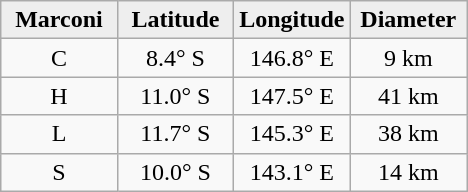<table class="wikitable">
<tr>
<th width="25%" style="background:#eeeeee;">Marconi</th>
<th width="25%" style="background:#eeeeee;">Latitude</th>
<th width="25%" style="background:#eeeeee;">Longitude</th>
<th width="25%" style="background:#eeeeee;">Diameter</th>
</tr>
<tr>
<td align="center">C</td>
<td align="center">8.4° S</td>
<td align="center">146.8° E</td>
<td align="center">9 km</td>
</tr>
<tr>
<td align="center">H</td>
<td align="center">11.0° S</td>
<td align="center">147.5° E</td>
<td align="center">41 km</td>
</tr>
<tr>
<td align="center">L</td>
<td align="center">11.7° S</td>
<td align="center">145.3° E</td>
<td align="center">38 km</td>
</tr>
<tr>
<td align="center">S</td>
<td align="center">10.0° S</td>
<td align="center">143.1° E</td>
<td align="center">14 km</td>
</tr>
</table>
